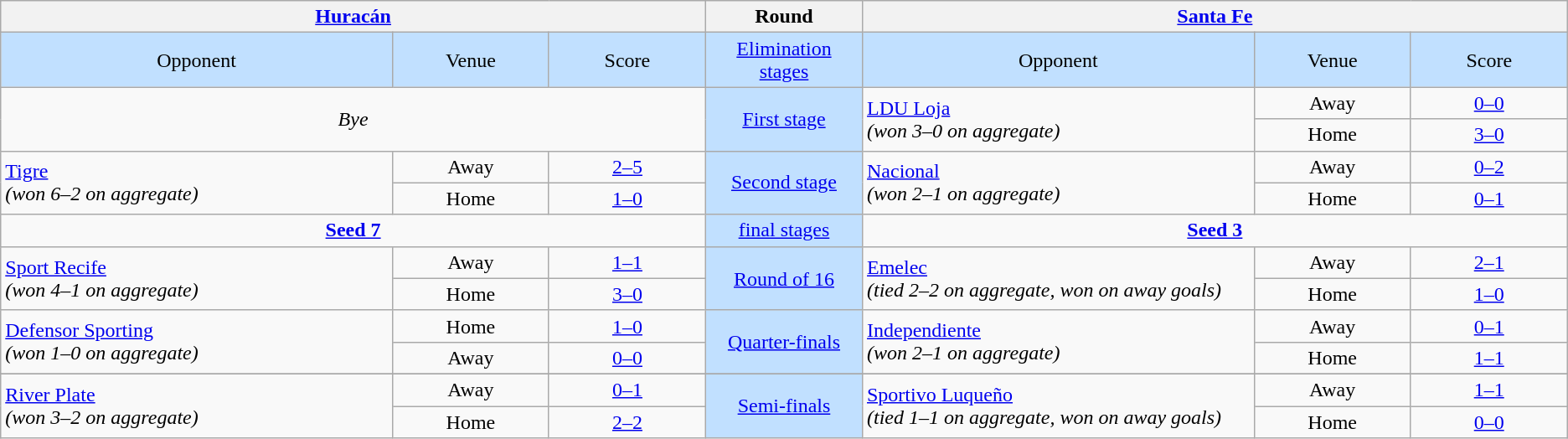<table class="wikitable" style="text-align: center;">
<tr>
<th colspan=3> <a href='#'>Huracán</a></th>
<th>Round</th>
<th colspan=3> <a href='#'>Santa Fe</a></th>
</tr>
<tr bgcolor=#c1e0ff>
<td width=25%>Opponent</td>
<td width=10%>Venue</td>
<td width=10%>Score</td>
<td width=10%><a href='#'>Elimination stages</a></td>
<td width=25%>Opponent</td>
<td width=10%>Venue</td>
<td width=10%>Score</td>
</tr>
<tr>
<td rowspan=2 colspan=3><em>Bye</em></td>
<td rowspan=2 bgcolor=#c1e0ff><a href='#'>First stage</a></td>
<td rowspan=2 align=left> <a href='#'>LDU Loja</a><br><em>(won 3–0 on aggregate)</em></td>
<td>Away</td>
<td><a href='#'>0–0</a></td>
</tr>
<tr>
<td>Home</td>
<td><a href='#'>3–0</a></td>
</tr>
<tr>
<td rowspan=2 align=left> <a href='#'>Tigre</a><br><em>(won 6–2 on aggregate)</em></td>
<td>Away</td>
<td><a href='#'>2–5</a></td>
<td rowspan=2 bgcolor=#c1e0ff><a href='#'>Second stage</a></td>
<td rowspan=2 align=left> <a href='#'>Nacional</a><br><em>(won 2–1 on aggregate)</em></td>
<td>Away</td>
<td><a href='#'>0–2</a></td>
</tr>
<tr>
<td>Home</td>
<td><a href='#'>1–0</a></td>
<td>Home</td>
<td><a href='#'>0–1</a></td>
</tr>
<tr>
<td colspan=3><strong><a href='#'>Seed 7</a></strong></td>
<td bgcolor=#c1e0ff><a href='#'>final stages</a></td>
<td colspan=3><strong><a href='#'>Seed 3</a></strong></td>
</tr>
<tr>
<td rowspan=2 align=left> <a href='#'>Sport Recife</a><br><em>(won 4–1 on aggregate)</em></td>
<td>Away</td>
<td><a href='#'>1–1</a></td>
<td rowspan=2 bgcolor=#c1e0ff><a href='#'>Round of 16</a></td>
<td rowspan=2 align=left> <a href='#'>Emelec</a><br><em>(tied 2–2 on aggregate, won on away goals)</em></td>
<td>Away</td>
<td><a href='#'>2–1</a></td>
</tr>
<tr>
<td>Home</td>
<td><a href='#'>3–0</a></td>
<td>Home</td>
<td><a href='#'>1–0</a></td>
</tr>
<tr>
<td rowspan=2 align=left> <a href='#'>Defensor Sporting</a><br><em>(won 1–0 on aggregate)</em></td>
<td>Home</td>
<td><a href='#'>1–0</a></td>
<td rowspan=2 bgcolor=#c1e0ff><a href='#'>Quarter-finals</a></td>
<td rowspan=2 align=left> <a href='#'>Independiente</a><br><em>(won 2–1 on aggregate)</em></td>
<td>Away</td>
<td><a href='#'>0–1</a></td>
</tr>
<tr>
<td>Away</td>
<td><a href='#'>0–0</a></td>
<td>Home</td>
<td><a href='#'>1–1</a></td>
</tr>
<tr>
</tr>
<tr>
<td rowspan=2 align=left> <a href='#'>River Plate</a><br><em>(won 3–2 on aggregate)</em></td>
<td>Away</td>
<td><a href='#'>0–1</a></td>
<td rowspan=2 bgcolor=#c1e0ff><a href='#'>Semi-finals</a></td>
<td rowspan=2 align=left> <a href='#'>Sportivo Luqueño</a><br><em>(tied 1–1 on aggregate, won on away goals)</em></td>
<td>Away</td>
<td><a href='#'>1–1</a></td>
</tr>
<tr>
<td>Home</td>
<td><a href='#'>2–2</a></td>
<td>Home</td>
<td><a href='#'>0–0</a></td>
</tr>
</table>
